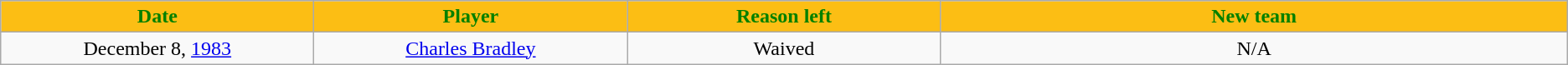<table class="wikitable sortable sortable">
<tr>
<th style="background:#FCBE14; color:green" width="10%">Date</th>
<th style="background:#FCBE14; color:green" width="10%">Player</th>
<th style="background:#FCBE14; color:green" width="10%">Reason left</th>
<th style="background:#FCBE14; color:green" width="20%">New team</th>
</tr>
<tr style="text-align: center">
<td>December 8, <a href='#'>1983</a></td>
<td><a href='#'>Charles Bradley</a></td>
<td>Waived</td>
<td>N/A</td>
</tr>
</table>
